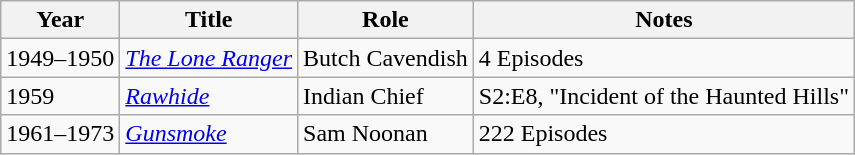<table class="wikitable">
<tr>
<th>Year</th>
<th>Title</th>
<th>Role</th>
<th>Notes</th>
</tr>
<tr>
<td>1949–1950</td>
<td><em><a href='#'>The Lone Ranger</a></em></td>
<td>Butch Cavendish</td>
<td>4 Episodes</td>
</tr>
<tr>
<td>1959</td>
<td><em><a href='#'>Rawhide</a></em></td>
<td>Indian Chief</td>
<td>S2:E8, "Incident of the Haunted Hills"</td>
</tr>
<tr>
<td>1961–1973</td>
<td><em><a href='#'>Gunsmoke</a></em></td>
<td>Sam Noonan</td>
<td>222 Episodes</td>
</tr>
</table>
